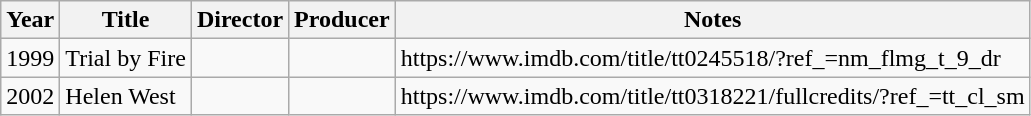<table class="wikitable sortable">
<tr>
<th>Year</th>
<th>Title</th>
<th>Director</th>
<th>Producer</th>
<th>Notes</th>
</tr>
<tr>
<td>1999</td>
<td>Trial by Fire</td>
<td></td>
<td></td>
<td>https://www.imdb.com/title/tt0245518/?ref_=nm_flmg_t_9_dr</td>
</tr>
<tr>
<td>2002</td>
<td>Helen West</td>
<td></td>
<td></td>
<td>https://www.imdb.com/title/tt0318221/fullcredits/?ref_=tt_cl_sm</td>
</tr>
</table>
